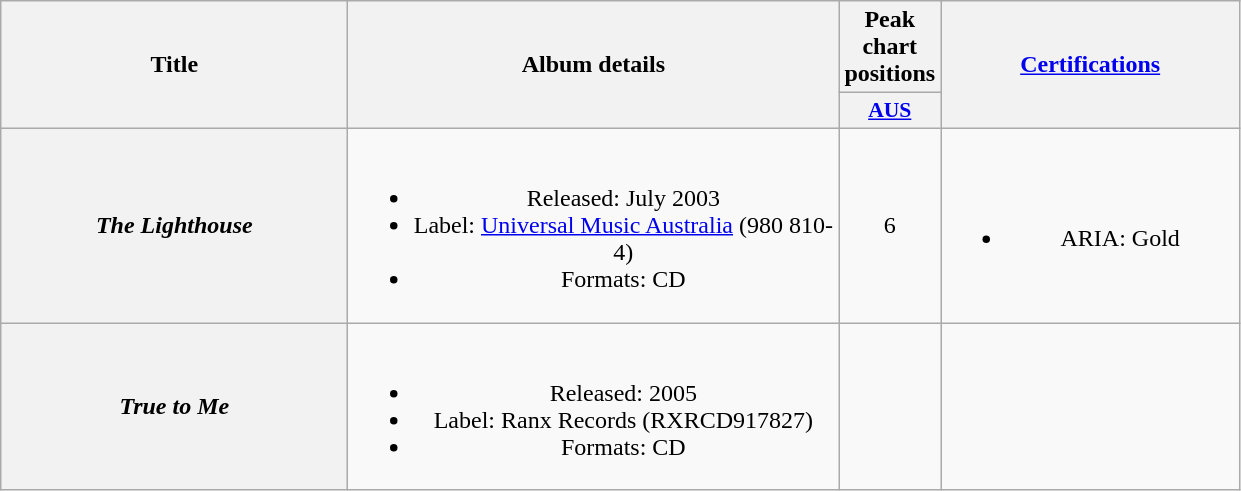<table class="wikitable plainrowheaders" style="text-align:center;">
<tr>
<th scope="col" rowspan="2" style="width:14em;">Title</th>
<th scope="col" rowspan="2" style="width:20em;">Album details</th>
<th scope="col" colspan="1">Peak chart positions</th>
<th scope="col" rowspan="2" style="width:12em;"><a href='#'>Certifications</a></th>
</tr>
<tr>
<th scope="col" style="width:3em;font-size:90%;"><a href='#'>AUS</a><br></th>
</tr>
<tr>
<th scope="row"><em>The Lighthouse</em></th>
<td><br><ul><li>Released: July 2003</li><li>Label: <a href='#'>Universal Music Australia</a> (980 810-4)</li><li>Formats: CD</li></ul></td>
<td>6</td>
<td><br><ul><li>ARIA: Gold</li></ul></td>
</tr>
<tr>
<th scope="row"><em>True to Me</em></th>
<td><br><ul><li>Released: 2005</li><li>Label: Ranx Records (RXRCD917827)</li><li>Formats: CD</li></ul></td>
<td></td>
<td></td>
</tr>
</table>
